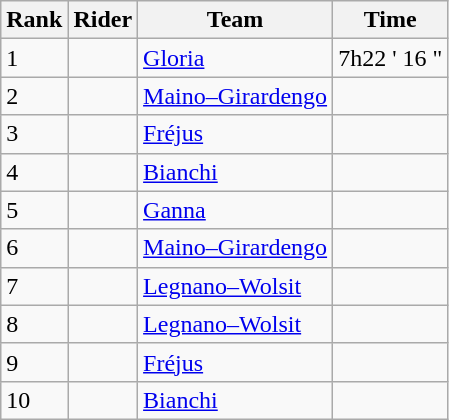<table class="wikitable">
<tr>
<th scope="col">Rank</th>
<th scope="col">Rider</th>
<th scope="col">Team</th>
<th scope="col">Time</th>
</tr>
<tr>
<td>1</td>
<td></td>
<td><a href='#'>Gloria</a></td>
<td>7h22 ' 16 "</td>
</tr>
<tr>
<td>2</td>
<td></td>
<td><a href='#'>Maino–Girardengo</a></td>
<td></td>
</tr>
<tr>
<td>3</td>
<td></td>
<td><a href='#'>Fréjus</a></td>
<td></td>
</tr>
<tr>
<td>4</td>
<td></td>
<td><a href='#'>Bianchi</a></td>
<td></td>
</tr>
<tr>
<td>5</td>
<td></td>
<td><a href='#'>Ganna</a></td>
<td></td>
</tr>
<tr>
<td>6</td>
<td></td>
<td><a href='#'>Maino–Girardengo</a></td>
<td></td>
</tr>
<tr>
<td>7</td>
<td></td>
<td><a href='#'>Legnano–Wolsit</a></td>
<td></td>
</tr>
<tr>
<td>8</td>
<td></td>
<td><a href='#'>Legnano–Wolsit</a></td>
<td></td>
</tr>
<tr>
<td>9</td>
<td></td>
<td><a href='#'>Fréjus</a></td>
<td></td>
</tr>
<tr>
<td>10</td>
<td></td>
<td><a href='#'>Bianchi</a></td>
<td></td>
</tr>
</table>
